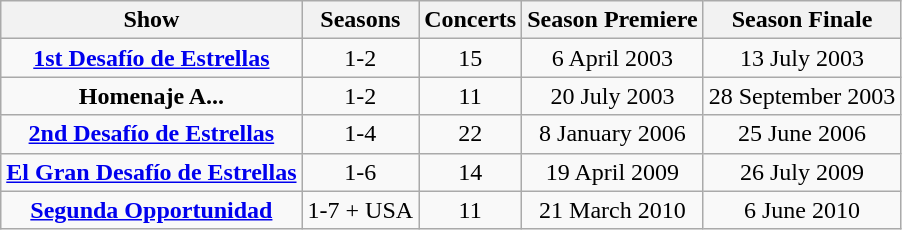<table class="wikitable">
<tr>
<th>Show</th>
<th>Seasons</th>
<th>Concerts</th>
<th>Season Premiere</th>
<th>Season Finale</th>
</tr>
<tr style="text-align:center;">
<td><strong><a href='#'>1st Desafío de Estrellas</a></strong></td>
<td>1-2</td>
<td>15</td>
<td>6 April 2003</td>
<td>13 July 2003</td>
</tr>
<tr style="text-align:center;">
<td><strong>Homenaje A...</strong></td>
<td>1-2</td>
<td>11</td>
<td>20 July 2003</td>
<td>28 September 2003</td>
</tr>
<tr style="text-align:center;">
<td><strong><a href='#'>2nd Desafío de Estrellas</a></strong></td>
<td>1-4</td>
<td>22</td>
<td>8 January 2006</td>
<td>25 June 2006</td>
</tr>
<tr style="text-align:center;">
<td><strong><a href='#'>El Gran Desafío de Estrellas</a></strong></td>
<td>1-6</td>
<td>14</td>
<td>19 April 2009</td>
<td>26 July 2009</td>
</tr>
<tr style="text-align:center;">
<td><strong><a href='#'>Segunda Opportunidad</a></strong></td>
<td>1-7 + USA</td>
<td>11</td>
<td>21 March 2010</td>
<td>6 June 2010</td>
</tr>
</table>
